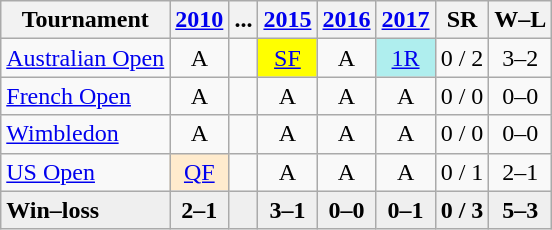<table class="wikitable" style="text-align:center">
<tr>
<th>Tournament</th>
<th><a href='#'>2010</a></th>
<th>...</th>
<th><a href='#'>2015</a></th>
<th><a href='#'>2016</a></th>
<th><a href='#'>2017</a></th>
<th>SR</th>
<th>W–L</th>
</tr>
<tr>
<td align="left"><a href='#'>Australian Open</a></td>
<td>A</td>
<td></td>
<td bgcolor="yellow"><a href='#'>SF</a></td>
<td>A</td>
<td bgcolor="afeeee"><a href='#'>1R</a></td>
<td>0 / 2</td>
<td>3–2</td>
</tr>
<tr>
<td align="left"><a href='#'>French Open</a></td>
<td>A</td>
<td></td>
<td>A</td>
<td>A</td>
<td>A</td>
<td>0 / 0</td>
<td>0–0</td>
</tr>
<tr>
<td align="left"><a href='#'>Wimbledon</a></td>
<td>A</td>
<td></td>
<td>A</td>
<td>A</td>
<td>A</td>
<td>0 / 0</td>
<td>0–0</td>
</tr>
<tr>
<td align="left"><a href='#'>US Open</a></td>
<td bgcolor="#ffebcd"><a href='#'>QF</a></td>
<td></td>
<td>A</td>
<td>A</td>
<td>A</td>
<td>0 / 1</td>
<td>2–1</td>
</tr>
<tr style=background:#efefef;font-weight:bold>
<td style="text-align:left">Win–loss</td>
<td>2–1</td>
<td></td>
<td>3–1</td>
<td>0–0</td>
<td>0–1</td>
<td>0 / 3</td>
<td>5–3</td>
</tr>
</table>
